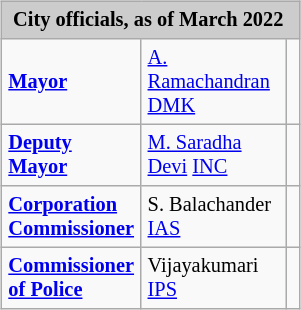<table border="1" align="right" cellpadding="4" cellspacing="0" width="200" style="margin: 0.5em 0.5em 0.5em 0.5em; background: #f9f9f9; border: 1px #aaa solid; border-collapse: collapse; font-size: 85%">
<tr>
<td colspan="3" bgcolor="#cccccc" align="center"><strong>City officials, as of March 2022 </strong></td>
</tr>
<tr>
<td width="15%"><strong><a href='#'>Mayor</a></strong></td>
<td><a href='#'>A. Ramachandran</a> <a href='#'>DMK</a></td>
<td></td>
</tr>
<tr>
<td><strong><a href='#'>Deputy Mayor</a></strong></td>
<td><a href='#'>M. Saradha Devi</a> <a href='#'>INC</a></td>
<td></td>
</tr>
<tr>
<td><strong><a href='#'>Corporation Commissioner</a></strong></td>
<td>S. Balachander <a href='#'>IAS</a></td>
<td></td>
</tr>
<tr>
<td><strong><a href='#'>Commissioner of Police</a></strong></td>
<td>Vijayakumari <a href='#'>IPS</a></td>
<td></td>
</tr>
</table>
